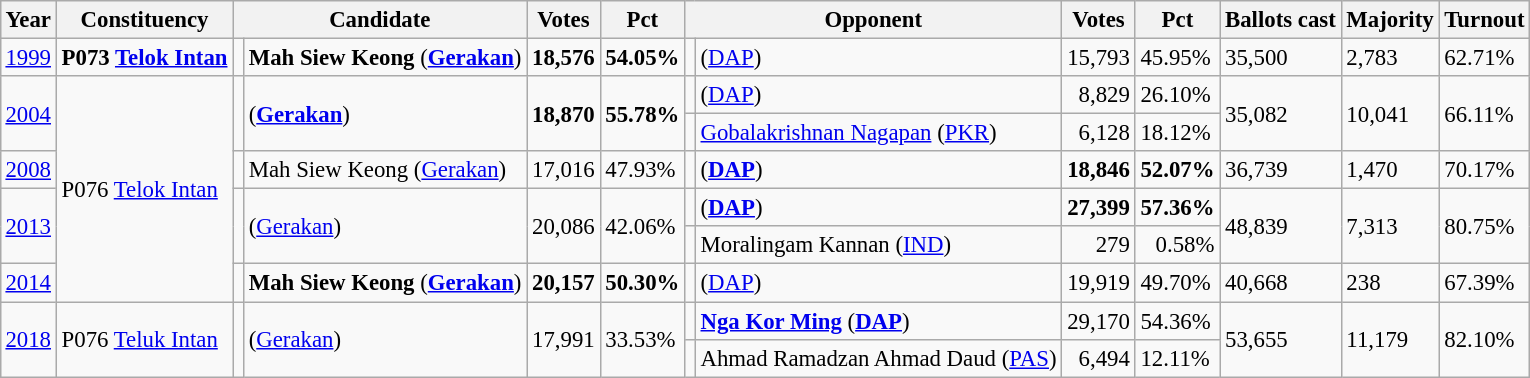<table class="wikitable" style="margin:0.5em ; font-size:95%">
<tr>
<th>Year</th>
<th>Constituency</th>
<th colspan=2>Candidate</th>
<th>Votes</th>
<th>Pct</th>
<th colspan=2>Opponent</th>
<th>Votes</th>
<th>Pct</th>
<th>Ballots cast</th>
<th>Majority</th>
<th>Turnout</th>
</tr>
<tr>
<td><a href='#'>1999</a></td>
<td><strong>P073 <a href='#'>Telok Intan</a></strong></td>
<td></td>
<td><strong>Mah Siew Keong</strong> (<a href='#'><strong>Gerakan</strong></a>)</td>
<td align="right"><strong>18,576</strong></td>
<td><strong>54.05%</strong></td>
<td></td>
<td> (<a href='#'>DAP</a>)</td>
<td align="right">15,793</td>
<td>45.95%</td>
<td>35,500</td>
<td>2,783</td>
<td>62.71%</td>
</tr>
<tr>
<td rowspan=2><a href='#'>2004</a></td>
<td rowspan=6>P076 <a href='#'>Telok Intan</a></td>
<td rowspan=2 ></td>
<td rowspan=2> (<a href='#'><strong>Gerakan</strong></a>)</td>
<td rowspan=2 align="right"><strong>18,870</strong></td>
<td rowspan=2><strong>55.78%</strong></td>
<td></td>
<td> (<a href='#'>DAP</a>)</td>
<td align="right">8,829</td>
<td>26.10%</td>
<td rowspan=2>35,082</td>
<td rowspan=2>10,041</td>
<td rowspan=2>66.11%</td>
</tr>
<tr>
<td></td>
<td><a href='#'>Gobalakrishnan Nagapan</a> (<a href='#'>PKR</a>)</td>
<td align="right">6,128</td>
<td>18.12%</td>
</tr>
<tr>
<td><a href='#'>2008</a></td>
<td></td>
<td>Mah Siew Keong (<a href='#'>Gerakan</a>)</td>
<td align="right">17,016</td>
<td>47.93%</td>
<td></td>
<td> (<a href='#'><strong>DAP</strong></a>)</td>
<td align="right"><strong>18,846</strong></td>
<td><strong>52.07%</strong></td>
<td>36,739</td>
<td>1,470</td>
<td>70.17%</td>
</tr>
<tr>
<td rowspan=2><a href='#'>2013</a></td>
<td rowspan=2 ></td>
<td rowspan=2> (<a href='#'>Gerakan</a>)</td>
<td rowspan=2 align="right">20,086</td>
<td rowspan=2>42.06%</td>
<td></td>
<td> (<a href='#'><strong>DAP</strong></a>)</td>
<td align="right"><strong>27,399</strong></td>
<td><strong>57.36%</strong></td>
<td rowspan=2>48,839</td>
<td rowspan=2>7,313</td>
<td rowspan=2>80.75%</td>
</tr>
<tr>
<td></td>
<td>Moralingam Kannan (<a href='#'>IND</a>)</td>
<td align="right">279</td>
<td align=right>0.58%</td>
</tr>
<tr>
<td><a href='#'>2014</a></td>
<td></td>
<td><strong>Mah Siew Keong</strong> (<a href='#'><strong>Gerakan</strong></a>)</td>
<td align="right"><strong>20,157</strong></td>
<td><strong>50.30%</strong></td>
<td></td>
<td> (<a href='#'>DAP</a>)</td>
<td align="right">19,919</td>
<td>49.70%</td>
<td>40,668</td>
<td>238</td>
<td>67.39%</td>
</tr>
<tr>
<td rowspan="2"><a href='#'>2018</a></td>
<td rowspan=2>P076 <a href='#'>Teluk Intan</a></td>
<td rowspan=2 ></td>
<td rowspan="2"> (<a href='#'>Gerakan</a>)</td>
<td rowspan="2" align="right">17,991</td>
<td rowspan="2">33.53%</td>
<td></td>
<td><strong><a href='#'>Nga Kor Ming</a></strong> (<a href='#'><strong>DAP</strong></a>)</td>
<td align="right">29,170</td>
<td>54.36%</td>
<td rowspan="2">53,655</td>
<td rowspan="2">11,179</td>
<td rowspan="2">82.10%</td>
</tr>
<tr>
<td></td>
<td>Ahmad Ramadzan Ahmad Daud (<a href='#'>PAS</a>)</td>
<td align="right">6,494</td>
<td>12.11%</td>
</tr>
</table>
